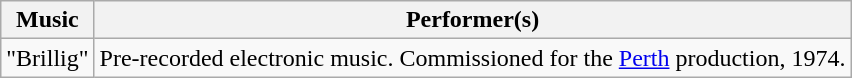<table class="wikitable">
<tr ">
<th>Music</th>
<th>Performer(s)</th>
</tr>
<tr>
<td>"Brillig"</td>
<td>Pre-recorded electronic music. Commissioned for the <a href='#'>Perth</a> production, 1974.</td>
</tr>
</table>
